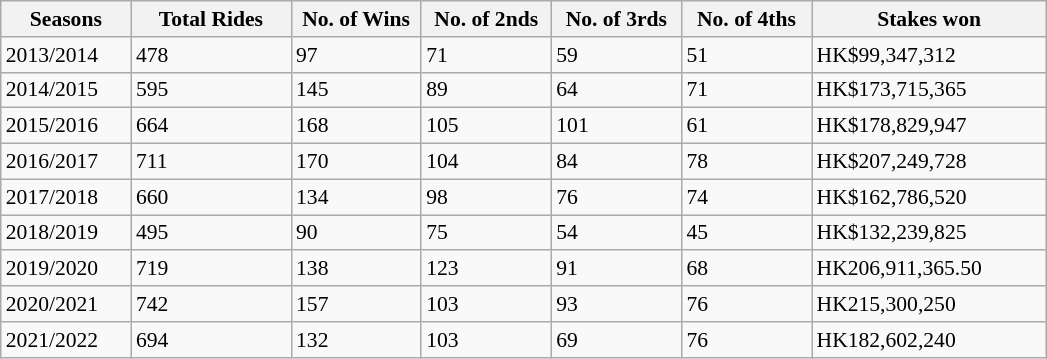<table class="wikitable sortable" style="font-size:90%;">
<tr>
<th width="80px">Seasons</th>
<th width="100px">Total Rides</th>
<th width="80px">No. of Wins</th>
<th width="80px">No. of 2nds</th>
<th width="80px">No. of 3rds</th>
<th width="80px">No. of 4ths</th>
<th width="150px">Stakes won</th>
</tr>
<tr>
<td>2013/2014</td>
<td>478</td>
<td>97</td>
<td>71</td>
<td>59</td>
<td>51</td>
<td>HK$99,347,312</td>
</tr>
<tr>
<td>2014/2015</td>
<td>595</td>
<td>145</td>
<td>89</td>
<td>64</td>
<td>71</td>
<td>HK$173,715,365</td>
</tr>
<tr>
<td>2015/2016</td>
<td>664</td>
<td>168</td>
<td>105</td>
<td>101</td>
<td>61</td>
<td>HK$178,829,947</td>
</tr>
<tr>
<td>2016/2017</td>
<td>711</td>
<td>170</td>
<td>104</td>
<td>84</td>
<td>78</td>
<td>HK$207,249,728</td>
</tr>
<tr>
<td>2017/2018</td>
<td>660</td>
<td>134</td>
<td>98</td>
<td>76</td>
<td>74</td>
<td>HK$162,786,520</td>
</tr>
<tr>
<td>2018/2019</td>
<td>495</td>
<td>90</td>
<td>75</td>
<td>54</td>
<td>45</td>
<td>HK$132,239,825</td>
</tr>
<tr>
<td>2019/2020</td>
<td>719</td>
<td>138</td>
<td>123</td>
<td>91</td>
<td>68</td>
<td>HK206,911,365.50</td>
</tr>
<tr>
<td>2020/2021</td>
<td>742</td>
<td>157</td>
<td>103</td>
<td>93</td>
<td>76</td>
<td>HK215,300,250</td>
</tr>
<tr>
<td>2021/2022</td>
<td>694</td>
<td>132</td>
<td>103</td>
<td>69</td>
<td>76</td>
<td>HK182,602,240</td>
</tr>
</table>
